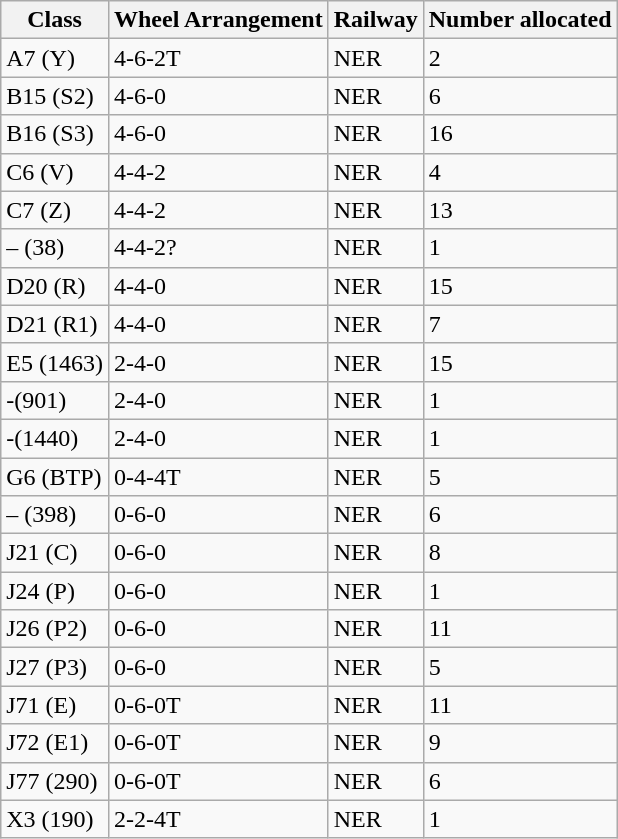<table class="wikitable">
<tr>
<th>Class</th>
<th>Wheel Arrangement</th>
<th>Railway</th>
<th>Number allocated</th>
</tr>
<tr>
<td>A7 (Y)</td>
<td>4-6-2T</td>
<td>NER</td>
<td>2</td>
</tr>
<tr>
<td>B15 (S2)</td>
<td>4-6-0</td>
<td>NER</td>
<td>6</td>
</tr>
<tr>
<td>B16 (S3)</td>
<td>4-6-0</td>
<td>NER</td>
<td>16</td>
</tr>
<tr>
<td>C6 (V)</td>
<td>4-4-2</td>
<td>NER</td>
<td>4</td>
</tr>
<tr>
<td>C7 (Z)</td>
<td>4-4-2</td>
<td>NER</td>
<td>13</td>
</tr>
<tr>
<td>– (38)</td>
<td>4-4-2?</td>
<td>NER</td>
<td>1</td>
</tr>
<tr>
<td>D20 (R)</td>
<td>4-4-0</td>
<td>NER</td>
<td>15</td>
</tr>
<tr>
<td>D21 (R1)</td>
<td>4-4-0</td>
<td>NER</td>
<td>7</td>
</tr>
<tr>
<td>E5 (1463)</td>
<td>2-4-0</td>
<td>NER</td>
<td>15</td>
</tr>
<tr>
<td>-(901)</td>
<td>2-4-0</td>
<td>NER</td>
<td>1</td>
</tr>
<tr>
<td>-(1440)</td>
<td>2-4-0</td>
<td>NER</td>
<td>1</td>
</tr>
<tr>
<td>G6 (BTP)</td>
<td>0-4-4T</td>
<td>NER</td>
<td>5</td>
</tr>
<tr>
<td>– (398)</td>
<td>0-6-0</td>
<td>NER</td>
<td>6</td>
</tr>
<tr>
<td>J21 (C)</td>
<td>0-6-0</td>
<td>NER</td>
<td>8</td>
</tr>
<tr>
<td>J24 (P)</td>
<td>0-6-0</td>
<td>NER</td>
<td>1</td>
</tr>
<tr>
<td>J26 (P2)</td>
<td>0-6-0</td>
<td>NER</td>
<td>11</td>
</tr>
<tr>
<td>J27 (P3)</td>
<td>0-6-0</td>
<td>NER</td>
<td>5</td>
</tr>
<tr>
<td>J71 (E)</td>
<td>0-6-0T</td>
<td>NER</td>
<td>11</td>
</tr>
<tr>
<td>J72 (E1)</td>
<td>0-6-0T</td>
<td>NER</td>
<td>9</td>
</tr>
<tr>
<td>J77 (290)</td>
<td>0-6-0T</td>
<td>NER</td>
<td>6</td>
</tr>
<tr>
<td>X3 (190)</td>
<td>2-2-4T</td>
<td>NER</td>
<td>1</td>
</tr>
</table>
